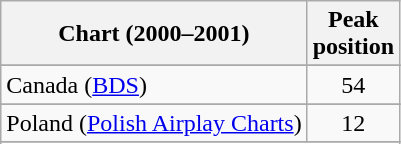<table class="wikitable sortable">
<tr>
<th>Chart (2000–2001)</th>
<th>Peak<br>position</th>
</tr>
<tr>
</tr>
<tr>
<td>Canada (<a href='#'>BDS</a>)</td>
<td align="center">54</td>
</tr>
<tr>
</tr>
<tr>
</tr>
<tr>
</tr>
<tr>
<td>Poland (<a href='#'>Polish Airplay Charts</a>)</td>
<td align="center">12</td>
</tr>
<tr>
</tr>
<tr>
</tr>
<tr>
</tr>
<tr>
</tr>
<tr>
</tr>
<tr>
</tr>
<tr>
</tr>
<tr>
</tr>
</table>
